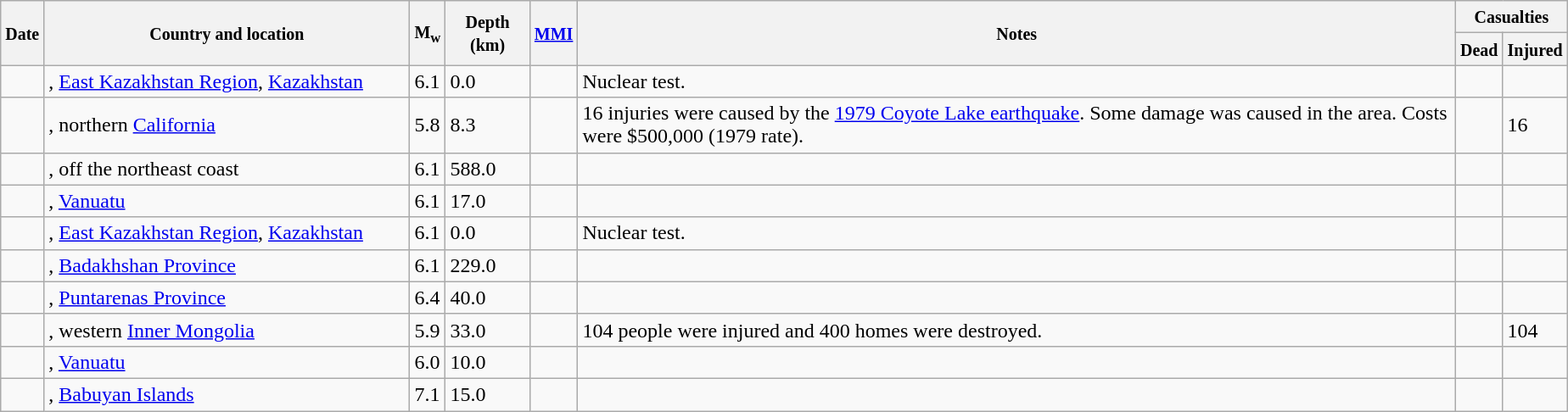<table class="wikitable sortable" style="border:1px black; margin-left:1em;">
<tr>
<th rowspan="2"><small>Date</small></th>
<th rowspan="2" style="width: 280px"><small>Country and location</small></th>
<th rowspan="2"><small>M<sub>w</sub></small></th>
<th rowspan="2"><small>Depth (km)</small></th>
<th rowspan="2"><small><a href='#'>MMI</a></small></th>
<th rowspan="2" class="unsortable"><small>Notes</small></th>
<th colspan="2"><small>Casualties</small></th>
</tr>
<tr>
<th><small>Dead</small></th>
<th><small>Injured</small></th>
</tr>
<tr>
<td></td>
<td>, <a href='#'>East Kazakhstan Region</a>, <a href='#'>Kazakhstan</a></td>
<td>6.1</td>
<td>0.0</td>
<td></td>
<td>Nuclear test.</td>
<td></td>
<td></td>
</tr>
<tr>
<td></td>
<td>, northern <a href='#'>California</a></td>
<td>5.8</td>
<td>8.3</td>
<td></td>
<td>16 injuries were caused by the <a href='#'>1979 Coyote Lake earthquake</a>. Some damage was caused in the area. Costs were $500,000 (1979 rate).</td>
<td></td>
<td>16</td>
</tr>
<tr>
<td></td>
<td>, off the northeast coast</td>
<td>6.1</td>
<td>588.0</td>
<td></td>
<td></td>
<td></td>
<td></td>
</tr>
<tr>
<td></td>
<td>, <a href='#'>Vanuatu</a></td>
<td>6.1</td>
<td>17.0</td>
<td></td>
<td></td>
<td></td>
<td></td>
</tr>
<tr>
<td></td>
<td>, <a href='#'>East Kazakhstan Region</a>, <a href='#'>Kazakhstan</a></td>
<td>6.1</td>
<td>0.0</td>
<td></td>
<td>Nuclear test.</td>
<td></td>
<td></td>
</tr>
<tr>
<td></td>
<td>, <a href='#'>Badakhshan Province</a></td>
<td>6.1</td>
<td>229.0</td>
<td></td>
<td></td>
<td></td>
<td></td>
</tr>
<tr>
<td></td>
<td>, <a href='#'>Puntarenas Province</a></td>
<td>6.4</td>
<td>40.0</td>
<td></td>
<td></td>
<td></td>
<td></td>
</tr>
<tr>
<td></td>
<td>, western <a href='#'>Inner Mongolia</a></td>
<td>5.9</td>
<td>33.0</td>
<td></td>
<td>104 people were injured and 400 homes were destroyed.</td>
<td></td>
<td>104</td>
</tr>
<tr>
<td></td>
<td>, <a href='#'>Vanuatu</a></td>
<td>6.0</td>
<td>10.0</td>
<td></td>
<td></td>
<td></td>
<td></td>
</tr>
<tr>
<td></td>
<td>, <a href='#'>Babuyan Islands</a></td>
<td>7.1</td>
<td>15.0</td>
<td></td>
<td></td>
<td></td>
<td></td>
</tr>
</table>
